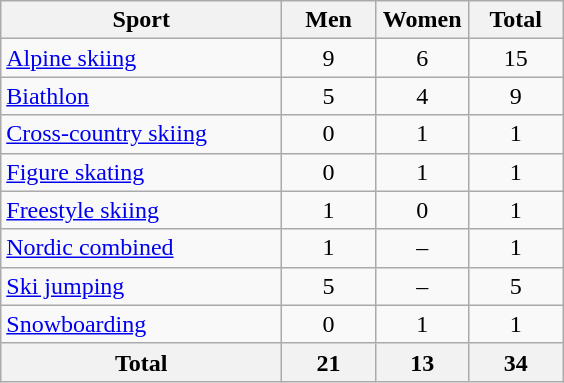<table class="wikitable sortable" style="text-align:center;">
<tr>
<th width=180>Sport</th>
<th width=55>Men</th>
<th width=55>Women</th>
<th width=55>Total</th>
</tr>
<tr>
<td align=left><a href='#'>Alpine skiing</a></td>
<td>9</td>
<td>6</td>
<td>15</td>
</tr>
<tr>
<td align=left><a href='#'>Biathlon</a></td>
<td>5</td>
<td>4</td>
<td>9</td>
</tr>
<tr>
<td align=left><a href='#'>Cross-country skiing</a></td>
<td>0</td>
<td>1</td>
<td>1</td>
</tr>
<tr>
<td align=left><a href='#'>Figure skating</a></td>
<td>0</td>
<td>1</td>
<td>1</td>
</tr>
<tr>
<td align=left><a href='#'>Freestyle skiing</a></td>
<td>1</td>
<td>0</td>
<td>1</td>
</tr>
<tr>
<td align=left><a href='#'>Nordic combined</a></td>
<td>1</td>
<td>–</td>
<td>1</td>
</tr>
<tr>
<td align=left><a href='#'>Ski jumping</a></td>
<td>5</td>
<td>–</td>
<td>5</td>
</tr>
<tr>
<td align=left><a href='#'>Snowboarding</a></td>
<td>0</td>
<td>1</td>
<td>1</td>
</tr>
<tr>
<th>Total</th>
<th>21</th>
<th>13</th>
<th>34</th>
</tr>
</table>
